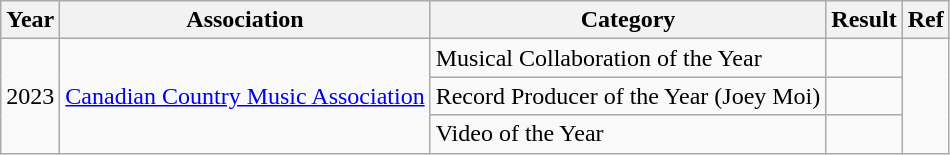<table class="wikitable">
<tr>
<th>Year</th>
<th>Association</th>
<th>Category</th>
<th>Result</th>
<th>Ref</th>
</tr>
<tr>
<td rowspan="3">2023</td>
<td rowspan="3"><a href='#'>Canadian Country Music Association</a></td>
<td>Musical Collaboration of the Year</td>
<td></td>
<td rowspan="3"><br></td>
</tr>
<tr>
<td>Record Producer of the Year (Joey Moi)</td>
<td></td>
</tr>
<tr>
<td>Video of the Year</td>
<td></td>
</tr>
</table>
